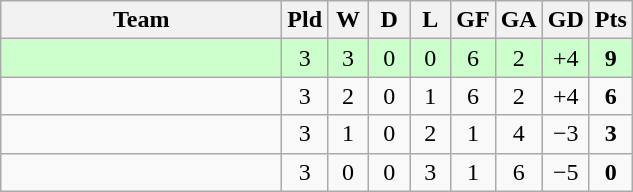<table class="wikitable" style="text-align:center;">
<tr>
<th width=180>Team</th>
<th width=20>Pld</th>
<th width=20>W</th>
<th width=20>D</th>
<th width=20>L</th>
<th width=20>GF</th>
<th width=20>GA</th>
<th width=20>GD</th>
<th width=20>Pts</th>
</tr>
<tr bgcolor=#ccffcc>
<td align="left"></td>
<td>3</td>
<td>3</td>
<td>0</td>
<td>0</td>
<td>6</td>
<td>2</td>
<td>+4</td>
<td><strong>9</strong></td>
</tr>
<tr>
<td align="left"><em></em></td>
<td>3</td>
<td>2</td>
<td>0</td>
<td>1</td>
<td>6</td>
<td>2</td>
<td>+4</td>
<td><strong>6</strong></td>
</tr>
<tr>
<td align="left"></td>
<td>3</td>
<td>1</td>
<td>0</td>
<td>2</td>
<td>1</td>
<td>4</td>
<td>−3</td>
<td><strong>3</strong></td>
</tr>
<tr>
<td align="left"></td>
<td>3</td>
<td>0</td>
<td>0</td>
<td>3</td>
<td>1</td>
<td>6</td>
<td>−5</td>
<td><strong>0</strong></td>
</tr>
</table>
